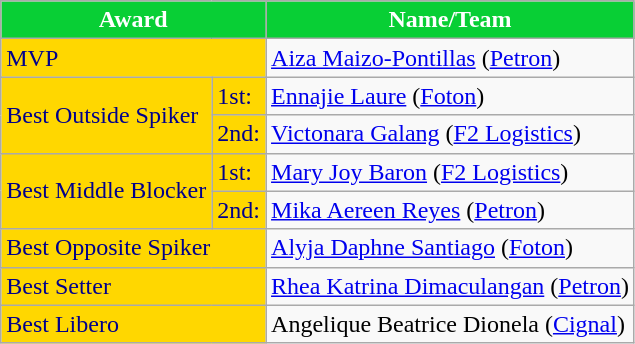<table class="wikitable">
<tr>
<th style="background:#08CF35; color:#FFFFFF;" colspan="2">Award</th>
<th style="background:#08CF35; color:#FFFFFF;">Name/Team</th>
</tr>
<tr>
<td style="background:#FFD700; color:#00008B;" colspan="2">MVP</td>
<td><a href='#'>Aiza Maizo-Pontillas</a> (<a href='#'>Petron</a>)</td>
</tr>
<tr>
<td style="background:#FFD700; color:#00008B;" rowspan=2>Best Outside Spiker</td>
<td style="background:#FFD700; color:#00008B;">1st:</td>
<td><a href='#'>Ennajie Laure</a> (<a href='#'>Foton</a>)</td>
</tr>
<tr>
<td style="background:#FFD700; color:#00008B;">2nd:</td>
<td><a href='#'>Victonara Galang</a> (<a href='#'>F2 Logistics</a>)</td>
</tr>
<tr>
<td style="background:#FFD700; color:#00008B;" rowspan="2">Best Middle Blocker</td>
<td style="background:#FFD700; color:#00008B;">1st:</td>
<td><a href='#'>Mary Joy Baron</a> (<a href='#'>F2 Logistics</a>)</td>
</tr>
<tr>
<td style="background:#FFD700; color:#00008B;">2nd:</td>
<td><a href='#'>Mika Aereen Reyes</a> (<a href='#'>Petron</a>)</td>
</tr>
<tr>
<td style="background:#FFD700; color:#00008B;" colspan="2">Best Opposite Spiker</td>
<td><a href='#'>Alyja Daphne Santiago</a> (<a href='#'>Foton</a>)</td>
</tr>
<tr>
<td style="background:#FFD700; color:#00008B;" colspan="2">Best Setter</td>
<td><a href='#'>Rhea Katrina Dimaculangan</a> (<a href='#'>Petron</a>)</td>
</tr>
<tr>
<td style="background:#FFD700; color:#00008B;" colspan="2">Best Libero</td>
<td>Angelique Beatrice Dionela (<a href='#'>Cignal</a>)</td>
</tr>
</table>
